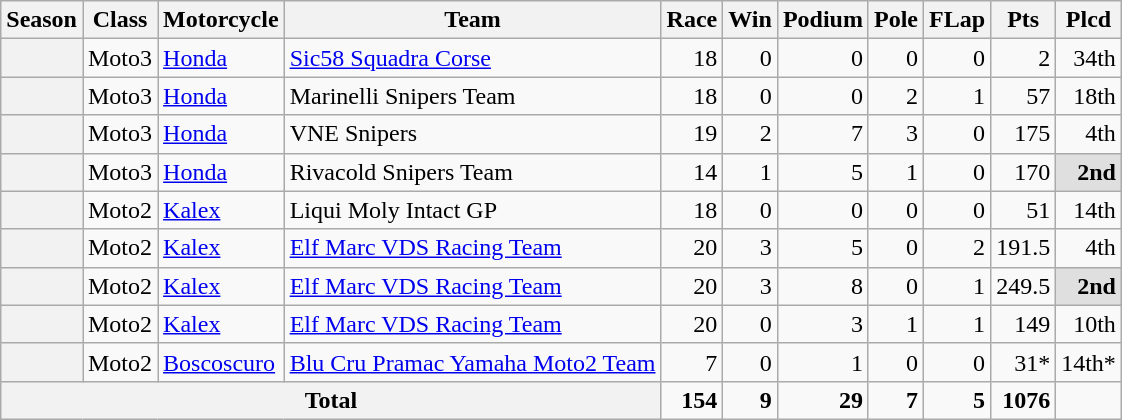<table class="wikitable" style="text-align:right;">
<tr>
<th>Season</th>
<th>Class</th>
<th>Motorcycle</th>
<th>Team</th>
<th>Race</th>
<th>Win</th>
<th>Podium</th>
<th>Pole</th>
<th>FLap</th>
<th>Pts</th>
<th>Plcd</th>
</tr>
<tr>
<th></th>
<td>Moto3</td>
<td style="text-align:left;"><a href='#'>Honda</a></td>
<td style="text-align:left;"><a href='#'>Sic58 Squadra Corse</a></td>
<td>18</td>
<td>0</td>
<td>0</td>
<td>0</td>
<td>0</td>
<td>2</td>
<td>34th</td>
</tr>
<tr>
<th></th>
<td>Moto3</td>
<td style="text-align:left;"><a href='#'>Honda</a></td>
<td style="text-align:left;">Marinelli Snipers Team</td>
<td>18</td>
<td>0</td>
<td>0</td>
<td>2</td>
<td>1</td>
<td>57</td>
<td>18th</td>
</tr>
<tr>
<th></th>
<td>Moto3</td>
<td style="text-align:left;"><a href='#'>Honda</a></td>
<td style="text-align:left;">VNE Snipers</td>
<td>19</td>
<td>2</td>
<td>7</td>
<td>3</td>
<td>0</td>
<td>175</td>
<td>4th</td>
</tr>
<tr>
<th></th>
<td>Moto3</td>
<td style="text-align:left;"><a href='#'>Honda</a></td>
<td style="text-align:left;">Rivacold Snipers Team</td>
<td>14</td>
<td>1</td>
<td>5</td>
<td>1</td>
<td>0</td>
<td>170</td>
<td style="background:#DFDFDF;"><strong>2nd</strong></td>
</tr>
<tr>
<th></th>
<td>Moto2</td>
<td style="text-align:left;"><a href='#'>Kalex</a></td>
<td style="text-align:left;">Liqui Moly Intact GP</td>
<td>18</td>
<td>0</td>
<td>0</td>
<td>0</td>
<td>0</td>
<td>51</td>
<td>14th</td>
</tr>
<tr>
<th></th>
<td>Moto2</td>
<td style="text-align:left;"><a href='#'>Kalex</a></td>
<td style="text-align:left;"><a href='#'>Elf Marc VDS Racing Team</a></td>
<td>20</td>
<td>3</td>
<td>5</td>
<td>0</td>
<td>2</td>
<td>191.5</td>
<td>4th</td>
</tr>
<tr>
<th></th>
<td>Moto2</td>
<td style="text-align:left;"><a href='#'>Kalex</a></td>
<td style="text-align:left;"><a href='#'>Elf Marc VDS Racing Team</a></td>
<td>20</td>
<td>3</td>
<td>8</td>
<td>0</td>
<td>1</td>
<td>249.5</td>
<td style="background:#DFDFDF;"><strong>2nd</strong></td>
</tr>
<tr>
<th></th>
<td>Moto2</td>
<td style="text-align:left;"><a href='#'>Kalex</a></td>
<td style="text-align:left;"><a href='#'>Elf Marc VDS Racing Team</a></td>
<td>20</td>
<td>0</td>
<td>3</td>
<td>1</td>
<td>1</td>
<td>149</td>
<td>10th</td>
</tr>
<tr>
<th></th>
<td>Moto2</td>
<td style="text-align:left;"><a href='#'>Boscoscuro</a></td>
<td style="text-align:left;"><a href='#'>Blu Cru Pramac Yamaha Moto2 Team</a></td>
<td>7</td>
<td>0</td>
<td>1</td>
<td>0</td>
<td>0</td>
<td>31*</td>
<td>14th*</td>
</tr>
<tr>
<th colspan="4">Total</th>
<td><strong>154</strong></td>
<td><strong>9</strong></td>
<td><strong>29</strong></td>
<td><strong>7</strong></td>
<td><strong>5</strong></td>
<td><strong>1076</strong></td>
<td></td>
</tr>
</table>
